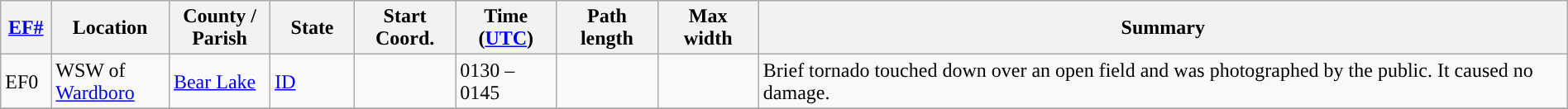<table class="wikitable sortable" style="width:100%;">
<tr>
<th scope="col" width="3%" align="center"><a href='#'>EF#</a></th>
<th scope="col" width="7%" align="center" class="unsortable">Location</th>
<th scope="col" width="6%" align="center" class="unsortable">County / Parish</th>
<th scope="col" width="5%" align="center">State</th>
<th scope="col" width="6%" align="center">Start Coord.</th>
<th scope="col" width="6%" align="center">Time (<a href='#'>UTC</a>)</th>
<th scope="col" width="6%" align="center">Path length</th>
<th scope="col" width="6%" align="center">Max width</th>
<th scope="col" width="48%" class="unsortable" align="center">Summary</th>
</tr>
<tr>
<td>EF0</td>
<td>WSW of <a href='#'>Wardboro</a></td>
<td><a href='#'>Bear Lake</a></td>
<td><a href='#'>ID</a></td>
<td></td>
<td>0130 – 0145</td>
<td></td>
<td></td>
<td>Brief tornado touched down over an open field and was photographed by the public. It caused no damage.</td>
</tr>
<tr>
</tr>
</table>
